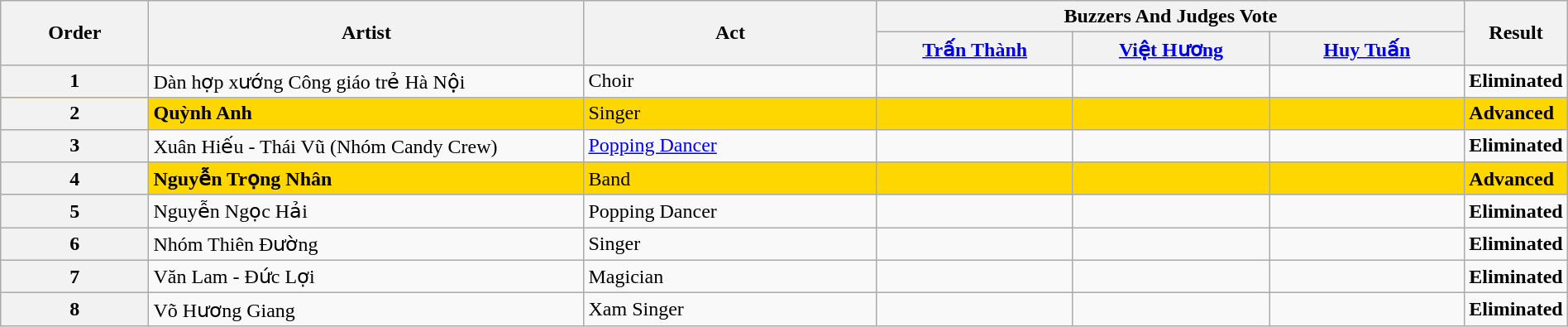<table class="wikitable sortable" style="width:100%;">
<tr>
<th align=center rowspan=2 width=10%>Order</th>
<th rowspan=2 width=30%>Artist</th>
<th rowspan=2 width=20%>Act</th>
<th colspan=3 width=40%>Buzzers And Judges Vote</th>
<th rowspan=2 width=20%>Result</th>
</tr>
<tr>
<th width=80><a href='#'>Trấn Thành</a></th>
<th width=80><a href='#'>Việt Hương</a></th>
<th width=80><a href='#'>Huy Tuấn</a></th>
</tr>
<tr>
<th>1</th>
<td>Dàn hợp xướng Công giáo trẻ Hà Nội</td>
<td>Choir</td>
<td></td>
<td></td>
<td></td>
<td><strong>Eliminated</strong></td>
</tr>
<tr bgcolor=gold>
<th>2</th>
<td><strong>Quỳnh Anh</strong></td>
<td>Singer</td>
<td></td>
<td></td>
<td></td>
<td><strong>Advanced</strong></td>
</tr>
<tr>
<th>3</th>
<td>Xuân Hiếu - Thái Vũ (Nhóm Candy Crew)</td>
<td><a href='#'>Popping Dancer</a></td>
<td></td>
<td></td>
<td></td>
<td><strong>Eliminated</strong></td>
</tr>
<tr bgcolor=gold>
<th>4</th>
<td><strong>Nguyễn Trọng Nhân</strong></td>
<td>Band</td>
<td></td>
<td></td>
<td></td>
<td><strong>Advanced</strong></td>
</tr>
<tr>
<th>5</th>
<td>Nguyễn Ngọc Hải</td>
<td>Popping Dancer</td>
<td></td>
<td></td>
<td></td>
<td><strong>Eliminated</strong></td>
</tr>
<tr>
<th>6</th>
<td>Nhóm Thiên Đường</td>
<td>Singer</td>
<td></td>
<td></td>
<td></td>
<td><strong>Eliminated</strong></td>
</tr>
<tr>
<th>7</th>
<td>Văn Lam - Đức Lợi</td>
<td>Magician</td>
<td></td>
<td></td>
<td></td>
<td><strong>Eliminated</strong></td>
</tr>
<tr>
<th>8</th>
<td>Võ Hương Giang</td>
<td>Xam Singer</td>
<td></td>
<td></td>
<td></td>
<td><strong>Eliminated</strong></td>
</tr>
</table>
